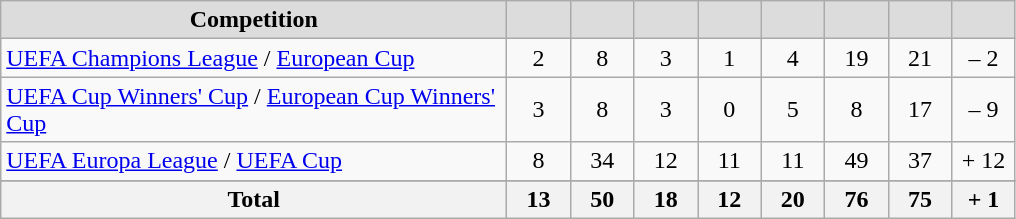<table class="wikitable" style="text-align: center;">
<tr>
<th width="330" style="background:#DCDCDC">Competition</th>
<th width="35" style="background:#DCDCDC"></th>
<th width="35" style="background:#DCDCDC"></th>
<th width="35" style="background:#DCDCDC"></th>
<th width="35" style="background:#DCDCDC"></th>
<th width="35" style="background:#DCDCDC"></th>
<th width="35" style="background:#DCDCDC"></th>
<th width="35" style="background:#DCDCDC"></th>
<th width="35" style="background:#DCDCDC"></th>
</tr>
<tr>
<td align=left><a href='#'>UEFA Champions League</a> / <a href='#'>European Cup</a></td>
<td>2</td>
<td>8</td>
<td>3</td>
<td>1</td>
<td>4</td>
<td>19</td>
<td>21</td>
<td>– 2</td>
</tr>
<tr>
<td align=left><a href='#'>UEFA Cup Winners' Cup</a> / <a href='#'>European Cup Winners' Cup</a></td>
<td>3</td>
<td>8</td>
<td>3</td>
<td>0</td>
<td>5</td>
<td>8</td>
<td>17</td>
<td>– 9</td>
</tr>
<tr>
<td align=left><a href='#'>UEFA Europa League</a> / <a href='#'>UEFA Cup</a></td>
<td>8</td>
<td>34</td>
<td>12</td>
<td>11</td>
<td>11</td>
<td>49</td>
<td>37</td>
<td>+ 12</td>
</tr>
<tr>
</tr>
<tr class="sortbottom">
<th>Total</th>
<th>13</th>
<th>50</th>
<th>18</th>
<th>12</th>
<th>20</th>
<th>76</th>
<th>75</th>
<th>+ 1</th>
</tr>
</table>
